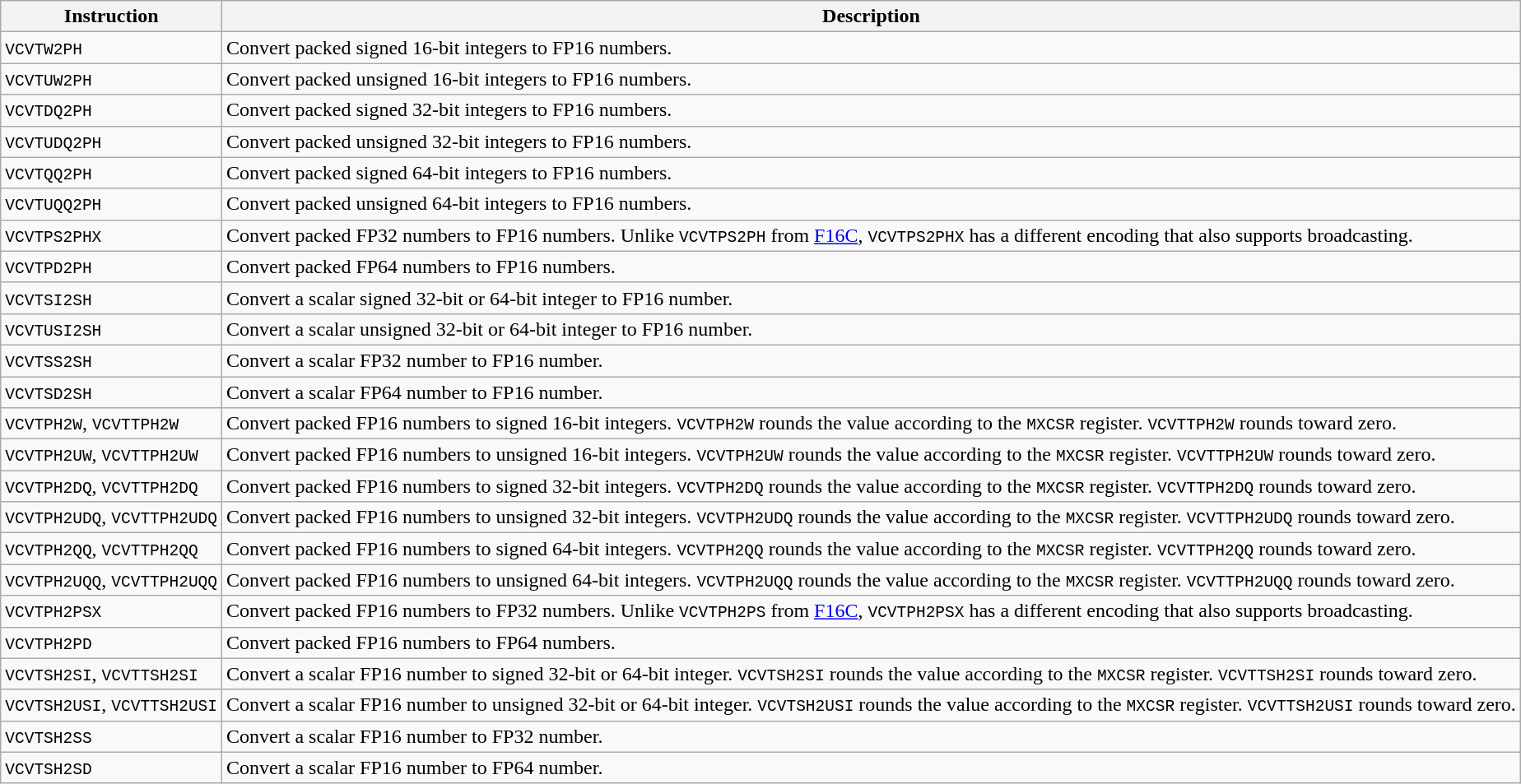<table class="wikitable">
<tr>
<th scope="col">Instruction</th>
<th scope="col">Description</th>
</tr>
<tr>
<td><code>VCVTW2PH</code></td>
<td>Convert packed signed 16-bit integers to FP16 numbers.</td>
</tr>
<tr>
<td><code>VCVTUW2PH</code></td>
<td>Convert packed unsigned 16-bit integers to FP16 numbers.</td>
</tr>
<tr>
<td><code>VCVTDQ2PH</code></td>
<td>Convert packed signed 32-bit integers to FP16 numbers.</td>
</tr>
<tr>
<td><code>VCVTUDQ2PH</code></td>
<td>Convert packed unsigned 32-bit integers to FP16 numbers.</td>
</tr>
<tr>
<td><code>VCVTQQ2PH</code></td>
<td>Convert packed signed 64-bit integers to FP16 numbers.</td>
</tr>
<tr>
<td><code>VCVTUQQ2PH</code></td>
<td>Convert packed unsigned 64-bit integers to FP16 numbers.</td>
</tr>
<tr>
<td><code>VCVTPS2PHX</code></td>
<td>Convert packed FP32 numbers to FP16 numbers. Unlike <code>VCVTPS2PH</code> from <a href='#'>F16C</a>, <code>VCVTPS2PHX</code> has a different encoding that also supports broadcasting.</td>
</tr>
<tr>
<td><code>VCVTPD2PH</code></td>
<td>Convert packed FP64 numbers to FP16 numbers.</td>
</tr>
<tr>
<td><code>VCVTSI2SH</code></td>
<td>Convert a scalar signed 32-bit or 64-bit integer to FP16 number.</td>
</tr>
<tr>
<td><code>VCVTUSI2SH</code></td>
<td>Convert a scalar unsigned 32-bit or 64-bit integer to FP16 number.</td>
</tr>
<tr>
<td><code>VCVTSS2SH</code></td>
<td>Convert a scalar FP32 number to FP16 number.</td>
</tr>
<tr>
<td><code>VCVTSD2SH</code></td>
<td>Convert a scalar FP64 number to FP16 number.</td>
</tr>
<tr>
<td><code>VCVTPH2W</code>, <code>VCVTTPH2W</code></td>
<td>Convert packed FP16 numbers to signed 16-bit integers. <code>VCVTPH2W</code> rounds the value according to the <code>MXCSR</code> register. <code>VCVTTPH2W</code> rounds toward zero.</td>
</tr>
<tr>
<td><code>VCVTPH2UW</code>, <code>VCVTTPH2UW</code></td>
<td>Convert packed FP16 numbers to unsigned 16-bit integers. <code>VCVTPH2UW</code> rounds the value according to the <code>MXCSR</code> register. <code>VCVTTPH2UW</code> rounds toward zero.</td>
</tr>
<tr>
<td><code>VCVTPH2DQ</code>, <code>VCVTTPH2DQ</code></td>
<td>Convert packed FP16 numbers to signed 32-bit integers. <code>VCVTPH2DQ</code> rounds the value according to the <code>MXCSR</code> register. <code>VCVTTPH2DQ</code> rounds toward zero.</td>
</tr>
<tr>
<td><code>VCVTPH2UDQ</code>, <code>VCVTTPH2UDQ</code></td>
<td>Convert packed FP16 numbers to unsigned 32-bit integers. <code>VCVTPH2UDQ</code> rounds the value according to the <code>MXCSR</code> register. <code>VCVTTPH2UDQ</code> rounds toward zero.</td>
</tr>
<tr>
<td><code>VCVTPH2QQ</code>, <code>VCVTTPH2QQ</code></td>
<td>Convert packed FP16 numbers to signed 64-bit integers. <code>VCVTPH2QQ</code> rounds the value according to the <code>MXCSR</code> register. <code>VCVTTPH2QQ</code> rounds toward zero.</td>
</tr>
<tr>
<td><code>VCVTPH2UQQ</code>, <code>VCVTTPH2UQQ</code></td>
<td>Convert packed FP16 numbers to unsigned 64-bit integers. <code>VCVTPH2UQQ</code> rounds the value according to the <code>MXCSR</code> register. <code>VCVTTPH2UQQ</code> rounds toward zero.</td>
</tr>
<tr>
<td><code>VCVTPH2PSX</code></td>
<td>Convert packed FP16 numbers to FP32 numbers. Unlike <code>VCVTPH2PS</code> from <a href='#'>F16C</a>, <code>VCVTPH2PSX</code> has a different encoding that also supports broadcasting.</td>
</tr>
<tr>
<td><code>VCVTPH2PD</code></td>
<td>Convert packed FP16 numbers to FP64 numbers.</td>
</tr>
<tr>
<td><code>VCVTSH2SI</code>, <code>VCVTTSH2SI</code></td>
<td>Convert a scalar FP16 number to signed 32-bit or 64-bit integer. <code>VCVTSH2SI</code> rounds the value according to the <code>MXCSR</code> register. <code>VCVTTSH2SI</code> rounds toward zero.</td>
</tr>
<tr>
<td><code>VCVTSH2USI</code>, <code>VCVTTSH2USI</code></td>
<td>Convert a scalar FP16 number to unsigned 32-bit or 64-bit integer. <code>VCVTSH2USI</code> rounds the value according to the <code>MXCSR</code> register. <code>VCVTTSH2USI</code> rounds toward zero.</td>
</tr>
<tr>
<td><code>VCVTSH2SS</code></td>
<td>Convert a scalar FP16 number to FP32 number.</td>
</tr>
<tr>
<td><code>VCVTSH2SD</code></td>
<td>Convert a scalar FP16 number to FP64 number.</td>
</tr>
</table>
